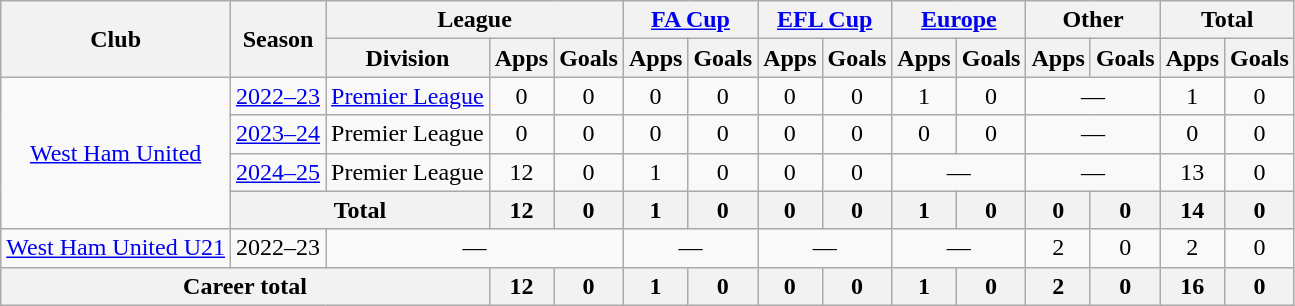<table class=wikitable style=text-align:center>
<tr>
<th rowspan=2>Club</th>
<th rowspan=2>Season</th>
<th colspan=3>League</th>
<th colspan=2><a href='#'>FA Cup</a></th>
<th colspan=2><a href='#'>EFL Cup</a></th>
<th colspan=2><a href='#'>Europe</a></th>
<th colspan=2>Other</th>
<th colspan=2>Total</th>
</tr>
<tr>
<th>Division</th>
<th>Apps</th>
<th>Goals</th>
<th>Apps</th>
<th>Goals</th>
<th>Apps</th>
<th>Goals</th>
<th>Apps</th>
<th>Goals</th>
<th>Apps</th>
<th>Goals</th>
<th>Apps</th>
<th>Goals</th>
</tr>
<tr>
<td rowspan=4><a href='#'>West Ham United</a></td>
<td><a href='#'>2022–23</a></td>
<td><a href='#'>Premier League</a></td>
<td>0</td>
<td>0</td>
<td>0</td>
<td>0</td>
<td>0</td>
<td>0</td>
<td>1</td>
<td>0</td>
<td colspan=2>—</td>
<td>1</td>
<td>0</td>
</tr>
<tr>
<td><a href='#'>2023–24</a></td>
<td>Premier League</td>
<td>0</td>
<td>0</td>
<td>0</td>
<td>0</td>
<td>0</td>
<td>0</td>
<td>0</td>
<td>0</td>
<td colspan=2>—</td>
<td>0</td>
<td>0</td>
</tr>
<tr>
<td><a href='#'>2024–25</a></td>
<td>Premier League</td>
<td>12</td>
<td>0</td>
<td>1</td>
<td>0</td>
<td>0</td>
<td>0</td>
<td colspan=2>—</td>
<td colspan=2>—</td>
<td>13</td>
<td>0</td>
</tr>
<tr>
<th colspan=2>Total</th>
<th>12</th>
<th>0</th>
<th>1</th>
<th>0</th>
<th>0</th>
<th>0</th>
<th>1</th>
<th>0</th>
<th>0</th>
<th>0</th>
<th>14</th>
<th>0</th>
</tr>
<tr>
<td><a href='#'>West Ham United U21</a></td>
<td>2022–23</td>
<td colspan=3>—</td>
<td colspan=2>—</td>
<td colspan=2>—</td>
<td colspan=2>—</td>
<td>2</td>
<td>0</td>
<td>2</td>
<td>0</td>
</tr>
<tr>
<th colspan=3>Career total</th>
<th>12</th>
<th>0</th>
<th>1</th>
<th>0</th>
<th>0</th>
<th>0</th>
<th>1</th>
<th>0</th>
<th>2</th>
<th>0</th>
<th>16</th>
<th>0</th>
</tr>
</table>
